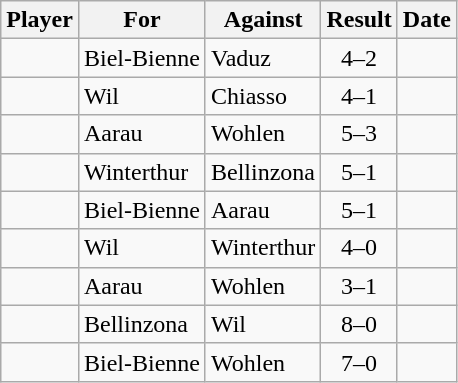<table class="wikitable sortable">
<tr>
<th>Player</th>
<th>For</th>
<th>Against</th>
<th>Result</th>
<th>Date</th>
</tr>
<tr>
<td> </td>
<td>Biel-Bienne</td>
<td>Vaduz</td>
<td align="center">4–2</td>
<td></td>
</tr>
<tr>
<td> </td>
<td>Wil</td>
<td>Chiasso</td>
<td align="center">4–1</td>
<td></td>
</tr>
<tr>
<td> </td>
<td>Aarau</td>
<td>Wohlen</td>
<td align="center">5–3</td>
<td></td>
</tr>
<tr>
<td> </td>
<td>Winterthur</td>
<td>Bellinzona</td>
<td align="center">5–1</td>
<td></td>
</tr>
<tr>
<td> </td>
<td>Biel-Bienne</td>
<td>Aarau</td>
<td align="center">5–1</td>
<td></td>
</tr>
<tr>
<td> </td>
<td>Wil</td>
<td>Winterthur</td>
<td align="center">4–0</td>
<td></td>
</tr>
<tr>
<td> </td>
<td>Aarau</td>
<td>Wohlen</td>
<td align="center">3–1</td>
<td></td>
</tr>
<tr>
<td> </td>
<td>Bellinzona</td>
<td>Wil</td>
<td align="center">8–0</td>
<td></td>
</tr>
<tr>
<td> </td>
<td>Biel-Bienne</td>
<td>Wohlen</td>
<td align="center">7–0</td>
<td></td>
</tr>
</table>
